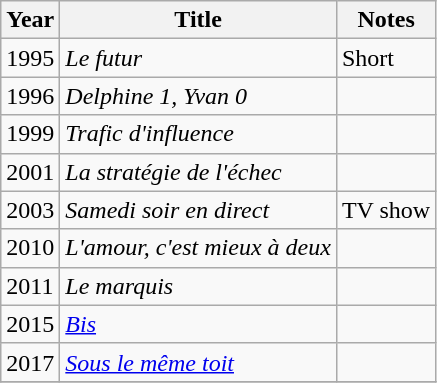<table class="wikitable sortable">
<tr>
<th>Year</th>
<th>Title</th>
<th class="unsortable">Notes</th>
</tr>
<tr>
<td>1995</td>
<td><em>Le futur</em></td>
<td>Short</td>
</tr>
<tr>
<td>1996</td>
<td><em>Delphine 1, Yvan 0</em></td>
<td></td>
</tr>
<tr>
<td>1999</td>
<td><em>Trafic d'influence</em></td>
<td></td>
</tr>
<tr>
<td>2001</td>
<td><em>La stratégie de l'échec</em></td>
<td></td>
</tr>
<tr>
<td>2003</td>
<td><em>Samedi soir en direct</em></td>
<td>TV show</td>
</tr>
<tr>
<td>2010</td>
<td><em>L'amour, c'est mieux à deux</em></td>
<td></td>
</tr>
<tr>
<td>2011</td>
<td><em>Le marquis</em></td>
<td></td>
</tr>
<tr>
<td>2015</td>
<td><em><a href='#'>Bis</a></em></td>
<td></td>
</tr>
<tr>
<td>2017</td>
<td><em><a href='#'>Sous le même toit</a></em></td>
<td></td>
</tr>
<tr>
</tr>
</table>
